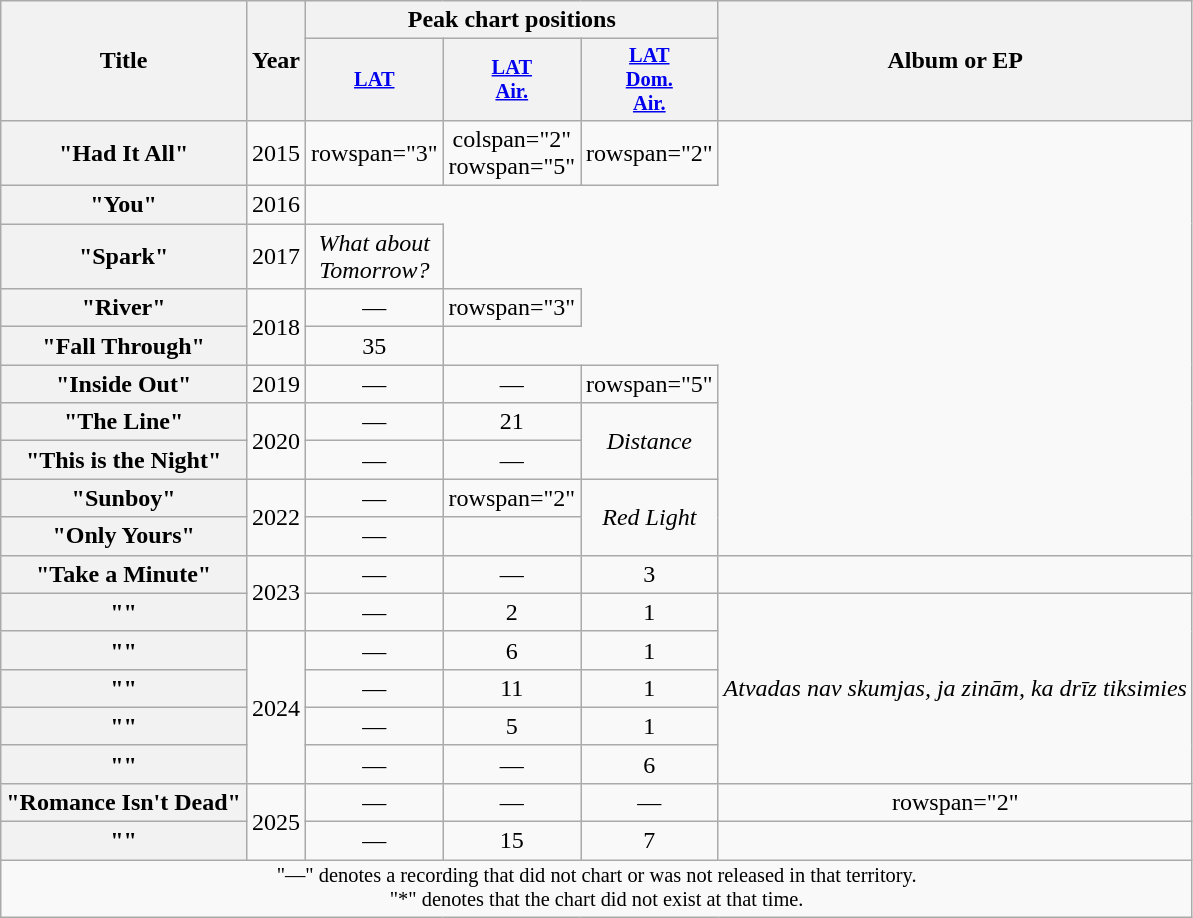<table class="wikitable plainrowheaders" style="text-align:center;">
<tr>
<th rowspan="2" scope="col">Title</th>
<th rowspan="2" scope="col">Year</th>
<th colspan="3">Peak chart positions</th>
<th rowspan="2" scope="col">Album or EP</th>
</tr>
<tr>
<th scope="col" style="width:3em;font-size:85%;"><a href='#'>LAT</a><br></th>
<th scope="col" style="width:3em;font-size:85%;"><a href='#'>LAT<br>Air.</a><br></th>
<th scope="col" style="width:3em;font-size:85%;"><a href='#'>LAT<br>Dom.<br>Air.</a><br></th>
</tr>
<tr>
<th scope="row">"Had It All"</th>
<td>2015</td>
<td>rowspan="3" </td>
<td>colspan="2" rowspan="5" </td>
<td>rowspan="2" </td>
</tr>
<tr>
<th scope="row">"You"</th>
<td>2016</td>
</tr>
<tr>
<th scope="row">"Spark"</th>
<td>2017</td>
<td><em>What about Tomorrow?</em></td>
</tr>
<tr>
<th scope="row">"River"</th>
<td rowspan="2">2018</td>
<td>—</td>
<td>rowspan="3" </td>
</tr>
<tr>
<th scope="row">"Fall Through"</th>
<td>35</td>
</tr>
<tr>
<th scope="row">"Inside Out"</th>
<td>2019</td>
<td>—</td>
<td>—</td>
<td>rowspan="5" </td>
</tr>
<tr>
<th scope="row">"The Line"</th>
<td rowspan="2">2020</td>
<td>—</td>
<td>21</td>
<td rowspan="2"><em>Distance</em></td>
</tr>
<tr>
<th scope="row">"This is the Night"</th>
<td>—</td>
<td>—</td>
</tr>
<tr>
<th scope="row">"Sunboy"</th>
<td rowspan="2">2022</td>
<td>—</td>
<td>rowspan="2" </td>
<td rowspan="2"><em>Red Light</em></td>
</tr>
<tr>
<th scope="row">"Only Yours"</th>
<td>—</td>
</tr>
<tr>
<th scope="row">"Take a Minute"</th>
<td rowspan="2">2023</td>
<td>—</td>
<td>—</td>
<td>3</td>
<td></td>
</tr>
<tr>
<th scope="row">""</th>
<td>—</td>
<td>2</td>
<td>1</td>
<td rowspan="5"><em>Atvadas nav skumjas, ja zinām, ka drīz tiksimies</em></td>
</tr>
<tr>
<th scope="row">""</th>
<td rowspan="4">2024</td>
<td>—</td>
<td>6</td>
<td>1</td>
</tr>
<tr>
<th scope="row">""</th>
<td>—</td>
<td>11</td>
<td>1</td>
</tr>
<tr>
<th scope="row">""</th>
<td>—</td>
<td>5</td>
<td>1</td>
</tr>
<tr>
<th scope="row">""</th>
<td>—</td>
<td>—</td>
<td>6</td>
</tr>
<tr>
<th scope="row">"Romance Isn't Dead"</th>
<td rowspan="2">2025</td>
<td>—</td>
<td>—</td>
<td>—</td>
<td>rowspan="2" </td>
</tr>
<tr>
<th scope="row">""</th>
<td>—</td>
<td>15</td>
<td>7</td>
</tr>
<tr>
<td colspan="6" style="font-size:85%">"—" denotes a recording that did not chart or was not released in that territory.<br>"*" denotes that the chart did not exist at that time.</td>
</tr>
</table>
